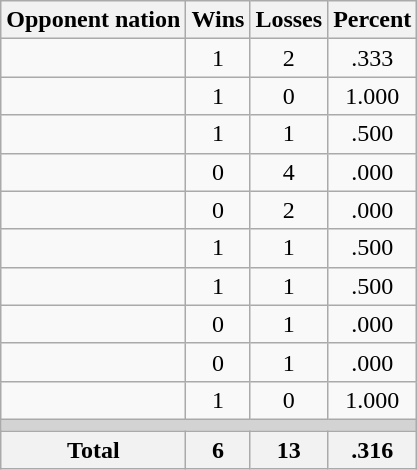<table class=wikitable>
<tr>
<th>Opponent nation</th>
<th>Wins</th>
<th>Losses</th>
<th>Percent</th>
</tr>
<tr align=center>
<td align=left></td>
<td>1</td>
<td>2</td>
<td>.333</td>
</tr>
<tr align=center>
<td align=left></td>
<td>1</td>
<td>0</td>
<td>1.000</td>
</tr>
<tr align=center>
<td align=left></td>
<td>1</td>
<td>1</td>
<td>.500</td>
</tr>
<tr align=center>
<td align=left></td>
<td>0</td>
<td>4</td>
<td>.000</td>
</tr>
<tr align=center>
<td align=left></td>
<td>0</td>
<td>2</td>
<td>.000</td>
</tr>
<tr align=center>
<td align=left></td>
<td>1</td>
<td>1</td>
<td>.500</td>
</tr>
<tr align=center>
<td align=left></td>
<td>1</td>
<td>1</td>
<td>.500</td>
</tr>
<tr align=center>
<td align=left></td>
<td>0</td>
<td>1</td>
<td>.000</td>
</tr>
<tr align=center>
<td align=left></td>
<td>0</td>
<td>1</td>
<td>.000</td>
</tr>
<tr align=center>
<td align=left></td>
<td>1</td>
<td>0</td>
<td>1.000</td>
</tr>
<tr>
<td colspan=4 bgcolor=lightgray></td>
</tr>
<tr>
<th>Total</th>
<th>6</th>
<th>13</th>
<th>.316</th>
</tr>
</table>
